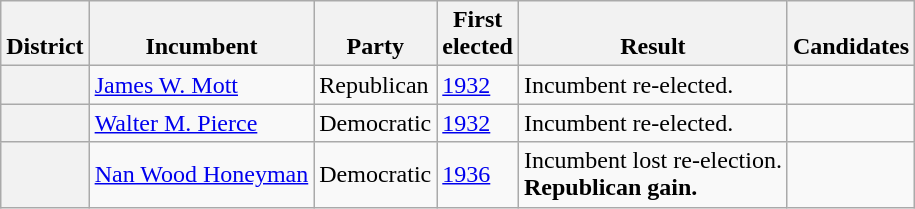<table class=wikitable>
<tr valign=bottom>
<th>District</th>
<th>Incumbent</th>
<th>Party</th>
<th>First<br>elected</th>
<th>Result</th>
<th>Candidates</th>
</tr>
<tr>
<th></th>
<td><a href='#'>James W. Mott</a></td>
<td>Republican</td>
<td><a href='#'>1932</a></td>
<td>Incumbent re-elected.</td>
<td nowrap></td>
</tr>
<tr>
<th></th>
<td><a href='#'>Walter M. Pierce</a></td>
<td>Democratic</td>
<td><a href='#'>1932</a></td>
<td>Incumbent re-elected.</td>
<td nowrap></td>
</tr>
<tr>
<th></th>
<td><a href='#'>Nan Wood Honeyman</a></td>
<td>Democratic</td>
<td><a href='#'>1936</a></td>
<td>Incumbent lost re-election.<br><strong>Republican gain.</strong></td>
<td nowrap></td>
</tr>
</table>
